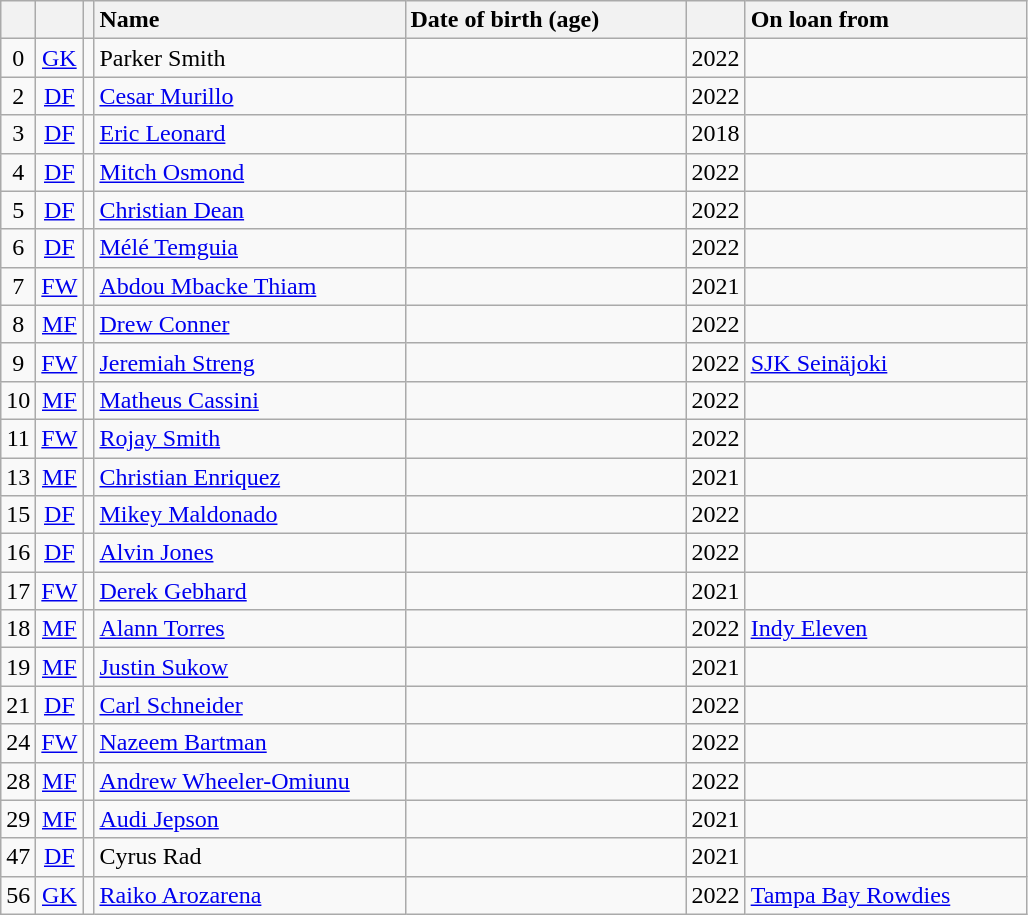<table class="wikitable sortable" style="text-align:center;">
<tr>
<th></th>
<th></th>
<th></th>
<th style="text-align:left; width:200px;">Name</th>
<th style="text-align:left; width:180px;">Date of birth (age)</th>
<th></th>
<th style="text-align:left; width:180px;">On loan from</th>
</tr>
<tr>
<td>0</td>
<td><a href='#'>GK</a></td>
<td></td>
<td data-sort-value="Smith, Parker" style="text-align:left;">Parker Smith</td>
<td style="text-align:left;"></td>
<td>2022</td>
<td style="text-align:left;"></td>
</tr>
<tr>
<td>2</td>
<td><a href='#'>DF</a></td>
<td></td>
<td data-sort-value="Murillo, Cesar" style="text-align:left;"><a href='#'>Cesar Murillo</a></td>
<td style="text-align:left;"></td>
<td>2022</td>
<td style="text-align:left;"></td>
</tr>
<tr>
<td>3</td>
<td><a href='#'>DF</a></td>
<td></td>
<td data-sort-value="Leonard, Eric" style="text-align:left;"><a href='#'>Eric Leonard</a></td>
<td style="text-align:left;"></td>
<td>2018</td>
<td style="text-align:left;"></td>
</tr>
<tr>
<td>4</td>
<td><a href='#'>DF</a></td>
<td></td>
<td data-sort-value="Osmond, Mitch" style="text-align:left;"><a href='#'>Mitch Osmond</a></td>
<td style="text-align:left;"></td>
<td>2022</td>
<td style="text-align:left;"></td>
</tr>
<tr>
<td>5</td>
<td><a href='#'>DF</a></td>
<td></td>
<td data-sort-value="Dean, Christian" style="text-align:left;"><a href='#'>Christian Dean</a></td>
<td style="text-align:left;"></td>
<td>2022</td>
<td style="text-align:left;"></td>
</tr>
<tr>
<td>6</td>
<td><a href='#'>DF</a></td>
<td></td>
<td data-sort-value="Temguia, Mélé" style="text-align:left;"><a href='#'>Mélé Temguia</a></td>
<td style="text-align:left;"></td>
<td>2022</td>
<td style="text-align:left;"></td>
</tr>
<tr>
<td>7</td>
<td><a href='#'>FW</a></td>
<td></td>
<td data-sort-value="Thiam, Abdou Mbacke" style="text-align:left;"><a href='#'>Abdou Mbacke Thiam</a></td>
<td style="text-align:left;"></td>
<td>2021</td>
<td style="text-align:left;"></td>
</tr>
<tr>
<td>8</td>
<td><a href='#'>MF</a></td>
<td></td>
<td data-sort-value="Conner, Drew" style="text-align:left;"><a href='#'>Drew Conner</a></td>
<td style="text-align:left;"></td>
<td>2022</td>
<td style="text-align:left;"></td>
</tr>
<tr>
<td>9</td>
<td><a href='#'>FW</a></td>
<td></td>
<td data-sort-value="Streng, Jeremiah" style="text-align:left;"><a href='#'>Jeremiah Streng</a></td>
<td style="text-align:left;"></td>
<td>2022</td>
<td style="text-align:left;"> <a href='#'>SJK Seinäjoki</a></td>
</tr>
<tr>
<td>10</td>
<td><a href='#'>MF</a></td>
<td></td>
<td data-sort-value="Cassini, Matheus" style="text-align:left;"><a href='#'>Matheus Cassini</a></td>
<td style="text-align:left;"></td>
<td>2022</td>
<td style="text-align:left;"></td>
</tr>
<tr>
<td>11</td>
<td><a href='#'>FW</a></td>
<td></td>
<td data-sort-value="Smith, Rojay" style="text-align:left;"><a href='#'>Rojay Smith</a></td>
<td style="text-align:left;"></td>
<td>2022</td>
<td style="text-align:left;"></td>
</tr>
<tr>
<td>13</td>
<td><a href='#'>MF</a></td>
<td></td>
<td data-sort-value="Enriquez, Christian" style="text-align:left;"><a href='#'>Christian Enriquez</a></td>
<td style="text-align:left;"></td>
<td>2021</td>
<td style="text-align:left;"></td>
</tr>
<tr>
<td>15</td>
<td><a href='#'>DF</a></td>
<td></td>
<td data-sort-value="Maldonado, Mikey" style="text-align:left;"><a href='#'>Mikey Maldonado</a></td>
<td style="text-align:left;"></td>
<td>2022</td>
<td style="text-align:left;"></td>
</tr>
<tr>
<td>16</td>
<td><a href='#'>DF</a></td>
<td></td>
<td data-sort-value="Jones, Alvin" style="text-align:left;"><a href='#'>Alvin Jones</a></td>
<td style="text-align:left;"></td>
<td>2022</td>
<td style="text-align:left;"></td>
</tr>
<tr>
<td>17</td>
<td><a href='#'>FW</a></td>
<td></td>
<td data-sort-value="Gebhard, Derek" style="text-align:left;"><a href='#'>Derek Gebhard</a></td>
<td style="text-align:left;"></td>
<td>2021</td>
<td style="text-align:left;"></td>
</tr>
<tr>
<td>18</td>
<td><a href='#'>MF</a></td>
<td></td>
<td data-sort-value="Torres, Alann" style="text-align:left;"><a href='#'>Alann Torres</a></td>
<td style="text-align:left;"></td>
<td>2022</td>
<td style="text-align:left;"><a href='#'>Indy Eleven</a></td>
</tr>
<tr>
<td>19</td>
<td><a href='#'>MF</a></td>
<td></td>
<td data-sort-value="Sukow, Justin" style="text-align:left;"><a href='#'>Justin Sukow</a></td>
<td style="text-align:left;"></td>
<td>2021</td>
<td style="text-align:left;"></td>
</tr>
<tr>
<td>21</td>
<td><a href='#'>DF</a></td>
<td></td>
<td data-sort-value="Schneider, Carl" style="text-align:left;"><a href='#'>Carl Schneider</a></td>
<td style="text-align:left;"></td>
<td>2022</td>
<td style="text-align:left;"></td>
</tr>
<tr>
<td>24</td>
<td><a href='#'>FW</a></td>
<td></td>
<td data-sort-value="Bartman, Nazeem" style="text-align:left;"><a href='#'>Nazeem Bartman</a></td>
<td style="text-align:left;"></td>
<td>2022</td>
<td style="text-align:left;"></td>
</tr>
<tr>
<td>28</td>
<td><a href='#'>MF</a></td>
<td></td>
<td data-sort-value="Wheeler-Omiunu, Andrew" style="text-align:left;"><a href='#'>Andrew Wheeler-Omiunu</a></td>
<td style="text-align:left;"></td>
<td>2022</td>
<td style="text-align:left;"></td>
</tr>
<tr>
<td>29</td>
<td><a href='#'>MF</a></td>
<td></td>
<td data-sort-value="Jepson, Audi" style="text-align:left;"><a href='#'>Audi Jepson</a></td>
<td style="text-align:left;"></td>
<td>2021</td>
<td style="text-align:left;"></td>
</tr>
<tr>
<td>47</td>
<td><a href='#'>DF</a></td>
<td></td>
<td data-sort-value="Rad, Cyrus" style="text-align:left;">Cyrus Rad</td>
<td style="text-align:left;"></td>
<td>2021</td>
<td style="text-align:left;"></td>
</tr>
<tr>
<td>56</td>
<td><a href='#'>GK</a></td>
<td></td>
<td data-sort-value="Arozarena, Raiko" style="text-align:left;"><a href='#'>Raiko Arozarena</a></td>
<td style="text-align:left;"></td>
<td>2022</td>
<td style="text-align:left;"><a href='#'>Tampa Bay Rowdies</a></td>
</tr>
</table>
